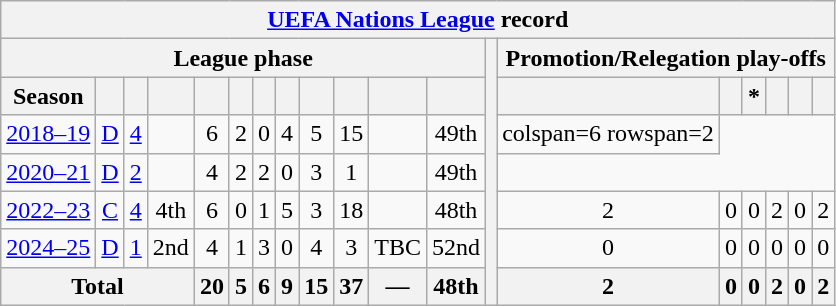<table class="wikitable" style="text-align: center;">
<tr>
<th colspan="19"><a href='#'>UEFA Nations League</a> record</th>
</tr>
<tr>
<th colspan="12">League phase</th>
<th rowspan="7"></th>
<th colspan="6">Promotion/Relegation play-offs</th>
</tr>
<tr>
<th>Season</th>
<th></th>
<th></th>
<th></th>
<th></th>
<th></th>
<th></th>
<th></th>
<th></th>
<th></th>
<th></th>
<th></th>
<th></th>
<th></th>
<th>*</th>
<th></th>
<th></th>
<th></th>
</tr>
<tr>
<td><a href='#'>2018–19</a></td>
<td><a href='#'>D</a></td>
<td><a href='#'>4</a></td>
<td></td>
<td>6</td>
<td>2</td>
<td>0</td>
<td>4</td>
<td>5</td>
<td>15</td>
<td></td>
<td>49th</td>
<td>colspan=6 rowspan=2 </td>
</tr>
<tr>
<td><a href='#'>2020–21</a></td>
<td><a href='#'>D</a></td>
<td><a href='#'>2</a></td>
<td></td>
<td>4</td>
<td>2</td>
<td>2</td>
<td>0</td>
<td>3</td>
<td>1</td>
<td></td>
<td>49th</td>
</tr>
<tr>
<td><a href='#'>2022–23</a></td>
<td><a href='#'>C</a></td>
<td><a href='#'>4</a></td>
<td>4th</td>
<td>6</td>
<td>0</td>
<td>1</td>
<td>5</td>
<td>3</td>
<td>18</td>
<td></td>
<td>48th</td>
<td>2</td>
<td>0</td>
<td>0</td>
<td>2</td>
<td>0</td>
<td>2</td>
</tr>
<tr>
<td><a href='#'>2024–25</a></td>
<td><a href='#'>D</a></td>
<td><a href='#'>1</a></td>
<td>2nd</td>
<td>4</td>
<td>1</td>
<td>3</td>
<td>0</td>
<td>4</td>
<td>3</td>
<td>TBC</td>
<td>52nd</td>
<td>0</td>
<td>0</td>
<td>0</td>
<td>0</td>
<td>0</td>
<td>0</td>
</tr>
<tr>
<th colspan=4>Total</th>
<th>20</th>
<th>5</th>
<th>6</th>
<th>9</th>
<th>15</th>
<th>37</th>
<th>—</th>
<th>48th</th>
<th>2</th>
<th>0</th>
<th>0</th>
<th>2</th>
<th>0</th>
<th>2</th>
</tr>
</table>
